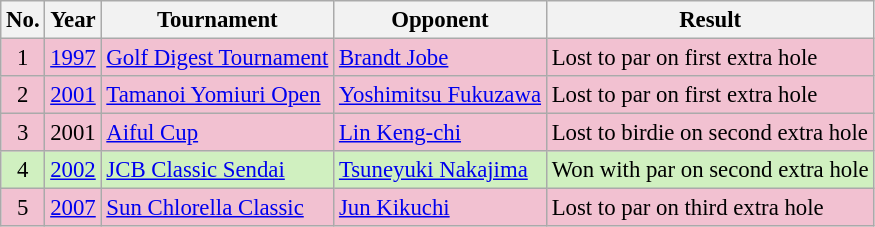<table class="wikitable" style="font-size:95%;">
<tr>
<th>No.</th>
<th>Year</th>
<th>Tournament</th>
<th>Opponent</th>
<th>Result</th>
</tr>
<tr style="background:#F2C1D1;">
<td align=center>1</td>
<td><a href='#'>1997</a></td>
<td><a href='#'>Golf Digest Tournament</a></td>
<td> <a href='#'>Brandt Jobe</a></td>
<td>Lost to par on first extra hole</td>
</tr>
<tr style="background:#F2C1D1;">
<td align=center>2</td>
<td><a href='#'>2001</a></td>
<td><a href='#'>Tamanoi Yomiuri Open</a></td>
<td> <a href='#'>Yoshimitsu Fukuzawa</a></td>
<td>Lost to par on first extra hole</td>
</tr>
<tr style="background:#F2C1D1;">
<td align=center>3</td>
<td>2001</td>
<td><a href='#'>Aiful Cup</a></td>
<td> <a href='#'>Lin Keng-chi</a></td>
<td>Lost to birdie on second extra hole</td>
</tr>
<tr style="background:#D0F0C0;">
<td align=center>4</td>
<td><a href='#'>2002</a></td>
<td><a href='#'>JCB Classic Sendai</a></td>
<td> <a href='#'>Tsuneyuki Nakajima</a></td>
<td>Won with par on second extra hole</td>
</tr>
<tr style="background:#F2C1D1;">
<td align=center>5</td>
<td><a href='#'>2007</a></td>
<td><a href='#'>Sun Chlorella Classic</a></td>
<td> <a href='#'>Jun Kikuchi</a></td>
<td>Lost to par on third extra hole</td>
</tr>
</table>
